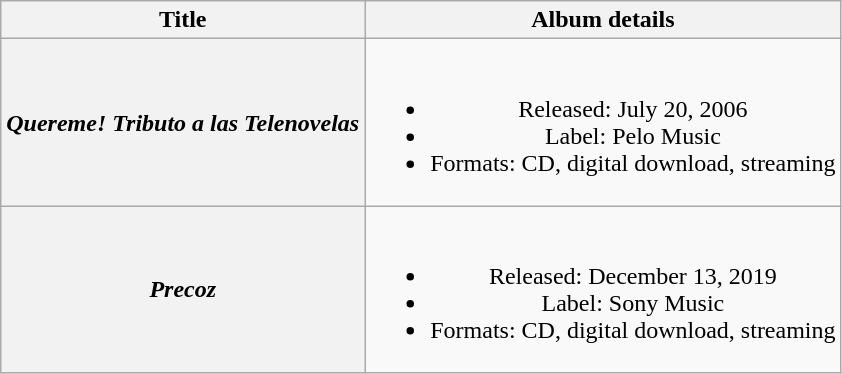<table class="wikitable plainrowheaders" style="text-align:center;">
<tr>
<th scope="col">Title</th>
<th scope="col">Album details</th>
</tr>
<tr>
<th scope="row"><em>Quereme! Tributo a las Telenovelas</em></th>
<td><br><ul><li>Released: July 20, 2006</li><li>Label: Pelo Music</li><li>Formats: CD, digital download, streaming</li></ul></td>
</tr>
<tr>
<th scope="row"><em>Precoz</em></th>
<td><br><ul><li>Released: December 13, 2019</li><li>Label: Sony Music</li><li>Formats: CD, digital download, streaming</li></ul></td>
</tr>
</table>
